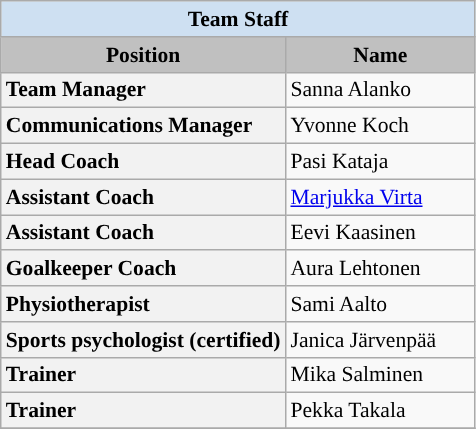<table class="wikitable" style="text-align:left; font-size:90%;">
<tr>
<th style=background:#CEE0F2 colspan=2>Team Staff</th>
</tr>
<tr>
<th width=60% style="background:silver;">Position</th>
<th style="background:silver;">Name</th>
</tr>
<tr>
<th style="text-align:left;">Team Manager</th>
<td>Sanna Alanko</td>
</tr>
<tr>
<th style="text-align:left;">Communications Manager</th>
<td>Yvonne Koch</td>
</tr>
<tr>
<th style="text-align:left;">Head Coach</th>
<td>Pasi Kataja</td>
</tr>
<tr>
<th style="text-align:left;">Assistant Coach</th>
<td><a href='#'>Marjukka Virta</a></td>
</tr>
<tr>
<th style="text-align:left;">Assistant Coach</th>
<td>Eevi Kaasinen</td>
</tr>
<tr>
<th style="text-align:left;">Goalkeeper Coach</th>
<td>Aura Lehtonen</td>
</tr>
<tr>
<th style="text-align:left;">Physiotherapist</th>
<td>Sami Aalto</td>
</tr>
<tr>
<th style="text-align:left;">Sports psychologist (certified)</th>
<td>Janica Järvenpää</td>
</tr>
<tr>
<th style="text-align:left;">Trainer</th>
<td>Mika Salminen</td>
</tr>
<tr>
<th style="text-align:left;">Trainer</th>
<td>Pekka Takala</td>
</tr>
<tr>
</tr>
</table>
